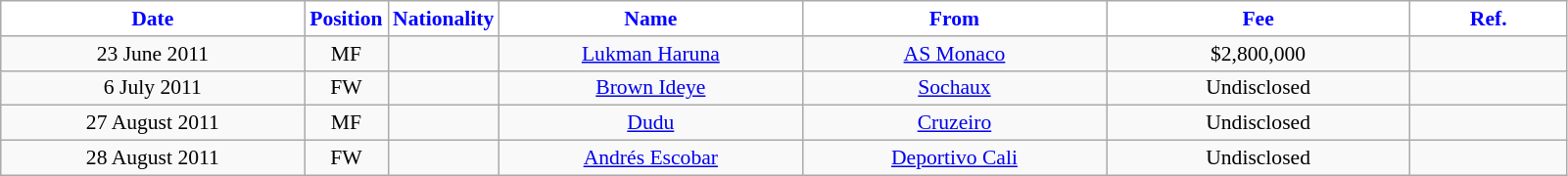<table class="wikitable"  style="text-align:center; font-size:90%; ">
<tr>
<th style="background:#ffffff; color:#0000ff; width:200px;">Date</th>
<th style="background:#ffffff; color:#0000ff; width:50px;">Position</th>
<th style="background:#ffffff; color:#0000ff; width:50px;">Nationality</th>
<th style="background:#ffffff; color:#0000ff; width:200px;">Name</th>
<th style="background:#ffffff; color:#0000ff; width:200px;">From</th>
<th style="background:#ffffff; color:#0000ff; width:200px;">Fee</th>
<th style="background:#ffffff; color:#0000ff; width:100px;">Ref.</th>
</tr>
<tr>
<td>23 June 2011</td>
<td>MF</td>
<td></td>
<td><a href='#'>Lukman Haruna</a></td>
<td><a href='#'>AS Monaco</a></td>
<td>$2,800,000</td>
<td></td>
</tr>
<tr>
<td>6 July 2011</td>
<td>FW</td>
<td></td>
<td><a href='#'>Brown Ideye</a></td>
<td><a href='#'>Sochaux</a></td>
<td>Undisclosed</td>
<td></td>
</tr>
<tr>
<td>27 August 2011</td>
<td>MF</td>
<td></td>
<td><a href='#'>Dudu</a></td>
<td><a href='#'>Cruzeiro</a></td>
<td>Undisclosed</td>
<td></td>
</tr>
<tr>
<td>28 August 2011</td>
<td>FW</td>
<td></td>
<td><a href='#'>Andrés Escobar</a></td>
<td><a href='#'>Deportivo Cali</a></td>
<td>Undisclosed</td>
<td></td>
</tr>
</table>
